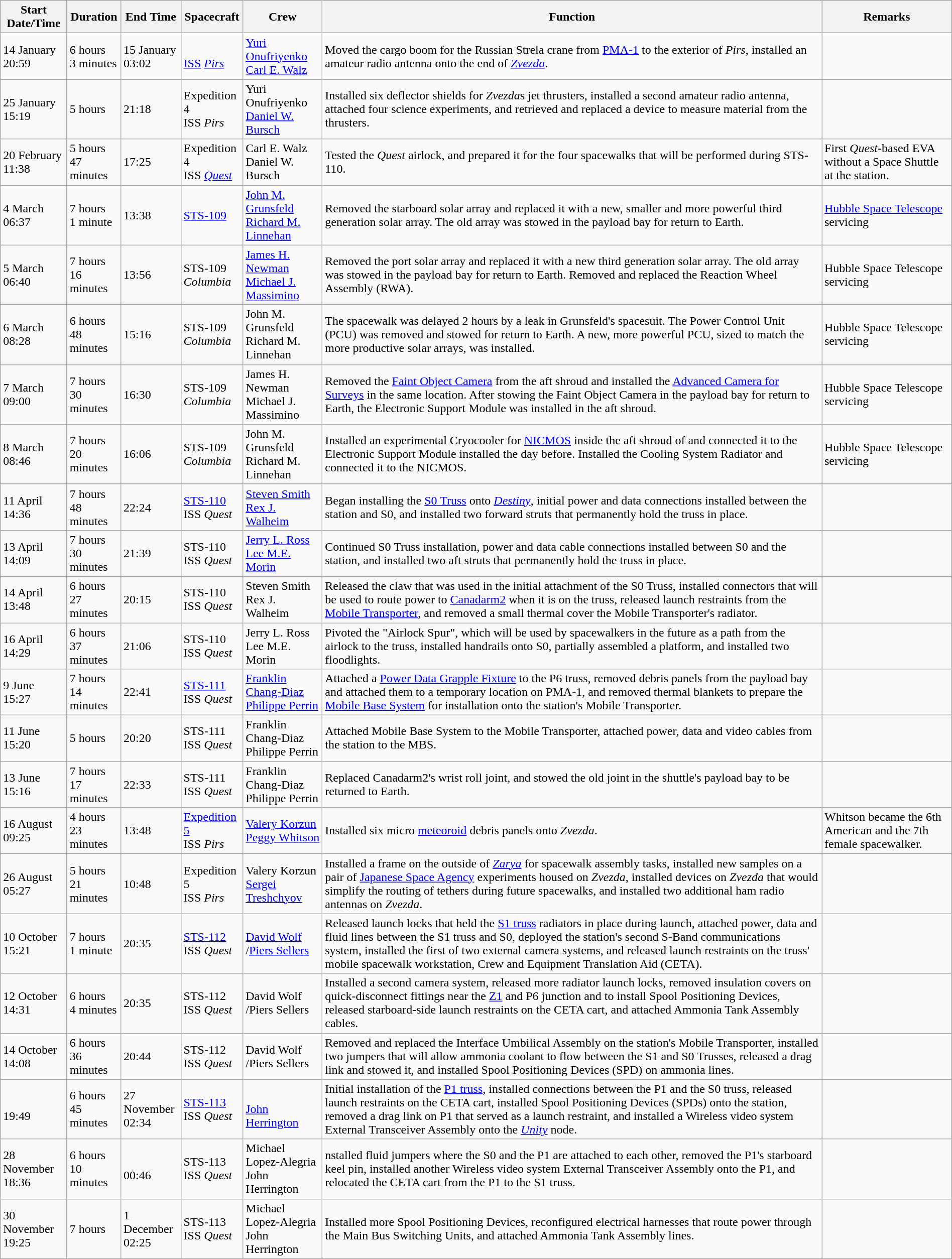<table class="wikitable" width="100%">
<tr>
<th>Start Date/Time</th>
<th>Duration</th>
<th>End Time</th>
<th>Spacecraft</th>
<th>Crew</th>
<th>Function</th>
<th>Remarks</th>
</tr>
<tr>
<td>14 January<br>20:59</td>
<td>6 hours<br>3 minutes</td>
<td>15 January<br>03:02</td>
<td><br><a href='#'>ISS</a> <em><a href='#'>Pirs</a></em></td>
<td><a href='#'>Yuri Onufriyenko</a><br><a href='#'>Carl E. Walz</a></td>
<td>Moved the cargo boom for the Russian Strela crane from <a href='#'>PMA-1</a> to the exterior of <em>Pirs</em>, installed an amateur radio antenna onto the end of <a href='#'><em>Zvezda</em></a>.</td>
<td></td>
</tr>
<tr>
<td>25 January<br>15:19</td>
<td>5 hours<br></td>
<td>21:18</td>
<td>Expedition 4<br>ISS <em>Pirs</em></td>
<td>Yuri Onufriyenko<br><a href='#'>Daniel W. Bursch</a></td>
<td>Installed six deflector shields for <em>Zvezda</em>s jet thrusters, installed a second amateur radio antenna, attached four science experiments, and retrieved and replaced a device to measure material from the thrusters.</td>
<td></td>
</tr>
<tr>
<td>20 February<br>11:38</td>
<td>5 hours<br>47 minutes</td>
<td>17:25</td>
<td>Expedition 4<br>ISS <em><a href='#'>Quest</a></em></td>
<td>Carl E. Walz<br>Daniel W. Bursch</td>
<td>Tested the <em>Quest</em> airlock, and prepared it for the four spacewalks that will be performed during STS-110.</td>
<td>First <em>Quest</em>-based EVA without a Space Shuttle at the station.</td>
</tr>
<tr>
<td>4 March<br>06:37</td>
<td>7 hours<br>1 minute</td>
<td>13:38</td>
<td><a href='#'>STS-109</a><br></td>
<td><a href='#'>John M. Grunsfeld</a><br><a href='#'>Richard M. Linnehan</a></td>
<td>Removed the starboard solar array and replaced it with a new, smaller and more powerful third generation solar array. The old array was stowed in the payload bay for return to Earth.</td>
<td><a href='#'>Hubble Space Telescope</a> servicing</td>
</tr>
<tr>
<td>5 March<br>06:40</td>
<td>7 hours<br>16 minutes</td>
<td>13:56</td>
<td>STS-109<br><em>Columbia</em></td>
<td><a href='#'>James H. Newman</a><br><a href='#'>Michael J. Massimino</a></td>
<td>Removed the port solar array and replaced it with a new third generation solar array. The old array was stowed in the payload bay for return to Earth. Removed and replaced the Reaction Wheel Assembly (RWA).</td>
<td>Hubble Space Telescope servicing</td>
</tr>
<tr>
<td>6 March<br>08:28</td>
<td>6 hours<br>48 minutes</td>
<td>15:16</td>
<td>STS-109<br><em>Columbia</em></td>
<td>John M. Grunsfeld<br>Richard M. Linnehan</td>
<td>The spacewalk was delayed 2 hours by a leak in Grunsfeld's spacesuit. The Power Control Unit (PCU) was removed and stowed for return to Earth. A new, more powerful PCU, sized to match the more productive solar arrays, was installed.</td>
<td>Hubble Space Telescope servicing</td>
</tr>
<tr>
<td>7 March<br>09:00</td>
<td>7 hours<br>30 minutes</td>
<td>16:30</td>
<td>STS-109<br><em>Columbia</em></td>
<td>James H. Newman<br>Michael J. Massimino</td>
<td>Removed the <a href='#'>Faint Object Camera</a> from the aft shroud and installed the <a href='#'>Advanced Camera for Surveys</a> in the same location. After stowing the Faint Object Camera in the payload bay for return to Earth, the Electronic Support Module was installed in the aft shroud.</td>
<td>Hubble Space Telescope servicing</td>
</tr>
<tr>
<td>8 March<br>08:46</td>
<td>7 hours<br>20 minutes</td>
<td>16:06</td>
<td>STS-109<br><em>Columbia</em></td>
<td>John M. Grunsfeld<br>Richard M. Linnehan</td>
<td>Installed an experimental Cryocooler for <a href='#'>NICMOS</a> inside the aft shroud of and connected it to the Electronic Support Module installed the day before. Installed the Cooling System Radiator and connected it to the NICMOS.</td>
<td>Hubble Space Telescope servicing</td>
</tr>
<tr>
<td>11 April<br>14:36</td>
<td>7 hours<br>48 minutes</td>
<td>22:24</td>
<td><a href='#'>STS-110</a><br>ISS <em>Quest</em></td>
<td><a href='#'>Steven Smith</a><br><a href='#'>Rex J. Walheim</a></td>
<td>Began installing the <a href='#'>S0 Truss</a> onto <a href='#'><em>Destiny</em></a>, initial power and data connections installed between the station and S0, and installed two forward struts that permanently hold the truss in place.</td>
<td></td>
</tr>
<tr>
<td>13 April<br>14:09</td>
<td>7 hours<br>30 minutes</td>
<td>21:39</td>
<td>STS-110<br>ISS <em>Quest</em></td>
<td><a href='#'>Jerry L. Ross</a><br><a href='#'>Lee M.E. Morin</a></td>
<td>Continued S0 Truss installation, power and data cable connections installed between S0 and the station, and installed two aft struts that permanently hold the truss in place.</td>
<td></td>
</tr>
<tr>
<td>14 April<br>13:48</td>
<td>6 hours<br>27 minutes</td>
<td>20:15</td>
<td>STS-110<br>ISS <em>Quest</em></td>
<td>Steven Smith<br>Rex J. Walheim</td>
<td>Released the claw that was used in the initial attachment of the S0 Truss, installed connectors that will be used to route power to <a href='#'>Canadarm2</a> when it is on the truss, released launch restraints from the <a href='#'>Mobile Transporter</a>, and removed a small thermal cover the Mobile Transporter's radiator.</td>
<td></td>
</tr>
<tr>
<td>16 April<br>14:29</td>
<td>6 hours<br>37 minutes</td>
<td>21:06</td>
<td>STS-110<br>ISS <em>Quest</em></td>
<td>Jerry L. Ross<br>Lee M.E. Morin</td>
<td>Pivoted the "Airlock Spur", which will be used by spacewalkers in the future as a path from the airlock to the truss, installed handrails onto S0, partially assembled a platform, and installed two floodlights.</td>
<td></td>
</tr>
<tr>
<td>9 June<br>15:27</td>
<td>7 hours<br>14 minutes</td>
<td>22:41</td>
<td><a href='#'>STS-111</a><br>ISS <em>Quest</em></td>
<td><a href='#'>Franklin Chang-Diaz</a><br><a href='#'>Philippe Perrin</a></td>
<td>Attached a <a href='#'>Power Data Grapple Fixture</a> to the P6 truss, removed debris panels from the payload bay and attached them to a temporary location on PMA-1, and removed thermal blankets to prepare the <a href='#'>Mobile Base System</a> for installation onto the station's Mobile Transporter.</td>
<td></td>
</tr>
<tr>
<td>11 June<br>15:20</td>
<td>5 hours</td>
<td>20:20</td>
<td>STS-111<br>ISS <em>Quest</em></td>
<td>Franklin Chang-Diaz<br>Philippe Perrin</td>
<td>Attached Mobile Base System to the Mobile Transporter, attached power, data and video cables from the station to the MBS.</td>
<td></td>
</tr>
<tr>
<td>13 June<br>15:16</td>
<td>7 hours<br>17 minutes</td>
<td>22:33</td>
<td>STS-111<br>ISS <em>Quest</em></td>
<td>Franklin Chang-Diaz<br>Philippe Perrin</td>
<td>Replaced Canadarm2's wrist roll joint, and stowed the old joint in the shuttle's payload bay to be returned to Earth.</td>
<td></td>
</tr>
<tr>
<td>16 August<br>09:25</td>
<td>4 hours<br>23 minutes</td>
<td>13:48</td>
<td><a href='#'>Expedition 5</a><br>ISS <em>Pirs</em></td>
<td><a href='#'>Valery Korzun</a><br><a href='#'>Peggy Whitson</a></td>
<td>Installed six micro <a href='#'>meteoroid</a> debris panels onto <em>Zvezda</em>.</td>
<td>Whitson became the 6th American and the 7th female spacewalker.</td>
</tr>
<tr>
<td>26 August<br>05:27</td>
<td>5 hours<br>21 minutes</td>
<td>10:48</td>
<td>Expedition 5<br>ISS <em>Pirs</em></td>
<td>Valery Korzun<br><a href='#'>Sergei Treshchyov</a></td>
<td>Installed a frame on the outside of <em><a href='#'>Zarya</a></em> for spacewalk assembly tasks, installed new samples on a pair of <a href='#'>Japanese Space Agency</a> experiments housed on <em>Zvezda</em>, installed devices on <em>Zvezda</em> that would simplify the routing of tethers during future spacewalks, and installed two additional ham radio antennas on <em>Zvezda</em>.</td>
<td></td>
</tr>
<tr>
<td>10 October<br>15:21</td>
<td>7 hours<br>1 minute</td>
<td>20:35</td>
<td><a href='#'>STS-112</a><br>ISS <em>Quest</em></td>
<td><a href='#'>David Wolf</a><br>/<a href='#'>Piers Sellers</a></td>
<td>Released launch locks that held the <a href='#'>S1 truss</a> radiators in place during launch, attached power, data and fluid lines between the S1 truss and S0, deployed the station's second S-Band communications system, installed the first of two external camera systems, and released launch restraints on the truss' mobile spacewalk workstation, Crew and Equipment Translation Aid (CETA).</td>
<td></td>
</tr>
<tr>
<td>12 October<br>14:31</td>
<td>6 hours<br>4 minutes</td>
<td>20:35</td>
<td>STS-112<br>ISS <em>Quest</em></td>
<td>David Wolf<br>/Piers Sellers</td>
<td>Installed a second camera system, released more radiator launch locks, removed insulation covers on quick-disconnect fittings near the <a href='#'>Z1</a> and P6 junction and to install Spool Positioning Devices, released starboard-side launch restraints on the CETA cart, and attached Ammonia Tank Assembly cables.</td>
<td></td>
</tr>
<tr>
<td>14 October<br>14:08</td>
<td>6 hours<br>36 minutes</td>
<td>20:44</td>
<td>STS-112<br>ISS <em>Quest</em></td>
<td>David Wolf<br>/Piers Sellers</td>
<td>Removed and replaced the Interface Umbilical Assembly on the station's Mobile Transporter, installed two jumpers that will allow ammonia coolant to flow between the S1 and S0 Trusses, released a drag link and stowed it, and installed Spool Positioning Devices (SPD) on ammonia lines.</td>
<td></td>
</tr>
<tr>
<td><br>19:49</td>
<td>6 hours<br>45 minutes</td>
<td>27 November<br>02:34</td>
<td><a href='#'>STS-113</a><br>ISS <em>Quest</em></td>
<td><br><a href='#'>John Herrington</a></td>
<td>Initial installation of the <a href='#'>P1 truss</a>, installed connections between the P1 and the S0 truss, released launch restraints on the CETA cart, installed Spool Positioning Devices (SPDs) onto the station, removed a drag link on P1 that served as a launch restraint, and installed a Wireless video system External Transceiver Assembly onto the <a href='#'><em>Unity</em></a> node.</td>
<td></td>
</tr>
<tr>
<td>28 November<br>18:36</td>
<td>6 hours<br>10 minutes</td>
<td><br>00:46</td>
<td>STS-113<br>ISS <em>Quest</em></td>
<td>Michael Lopez-Alegria<br>John Herrington</td>
<td>nstalled fluid jumpers where the S0 and the P1 are attached to each other, removed the P1's starboard keel pin, installed another Wireless video system External Transceiver Assembly onto the P1, and relocated the CETA cart from the P1 to the S1 truss.</td>
<td></td>
</tr>
<tr>
<td>30 November<br>19:25</td>
<td>7 hours</td>
<td>1 December<br>02:25</td>
<td>STS-113<br>ISS <em>Quest</em></td>
<td>Michael Lopez-Alegria<br>John Herrington</td>
<td>Installed more Spool Positioning Devices, reconfigured electrical harnesses that route power through the Main Bus Switching Units, and attached Ammonia Tank Assembly lines.</td>
<td></td>
</tr>
</table>
